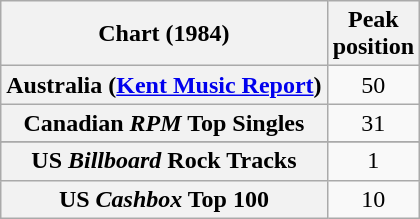<table class="wikitable sortable plainrowheaders">
<tr>
<th>Chart (1984)</th>
<th>Peak<br>position</th>
</tr>
<tr>
<th scope="row">Australia (<a href='#'>Kent Music Report</a>)</th>
<td align="center">50</td>
</tr>
<tr>
<th scope="row">Canadian <em>RPM</em> Top Singles</th>
<td align="center">31</td>
</tr>
<tr>
</tr>
<tr>
<th scope="row">US <em>Billboard</em> Rock Tracks</th>
<td align="center">1</td>
</tr>
<tr>
<th scope="row">US <em>Cashbox</em> Top 100</th>
<td align="center">10</td>
</tr>
</table>
